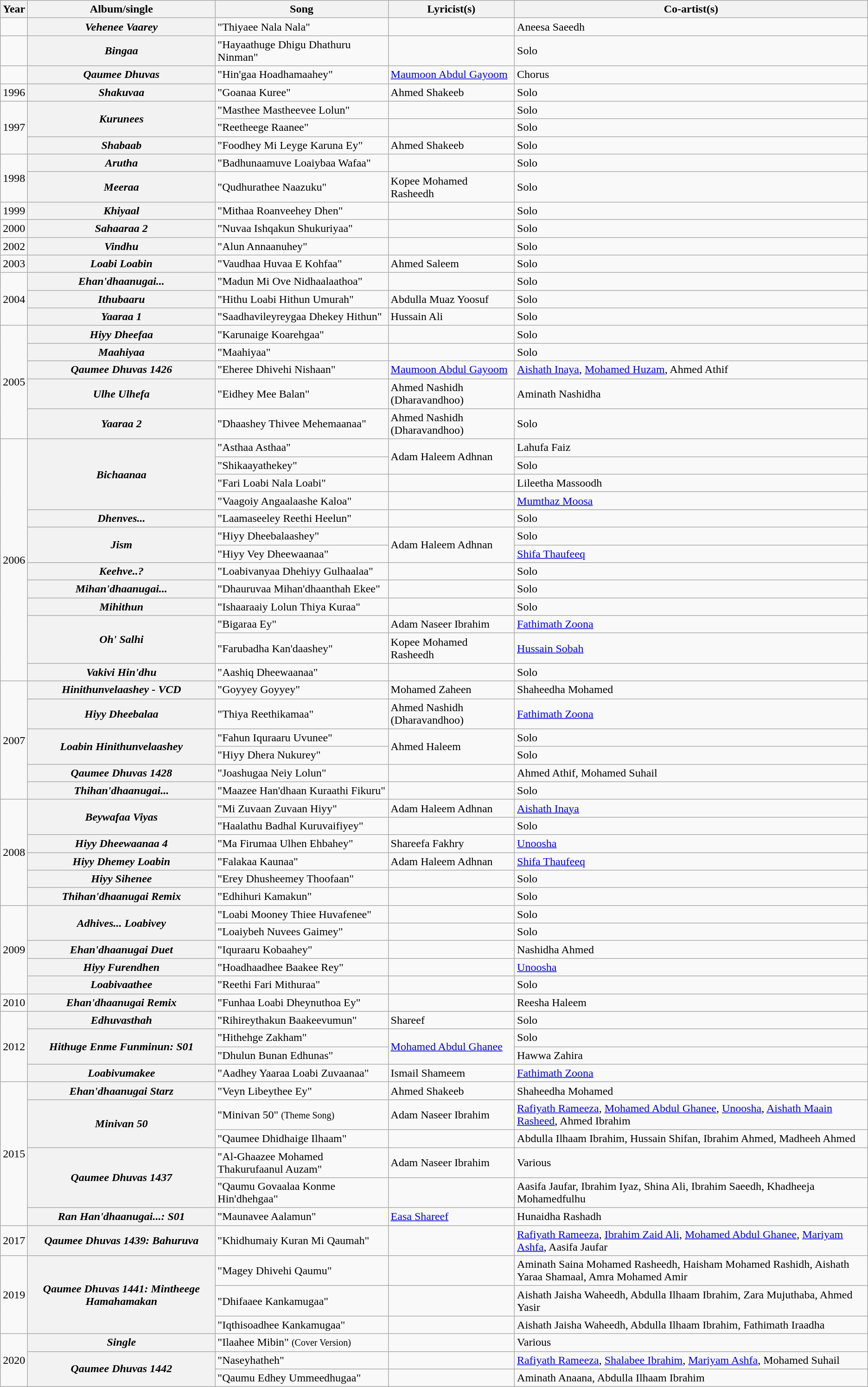<table class="wikitable plainrowheaders">
<tr>
<th scope="col">Year</th>
<th scope="col">Album/single</th>
<th scope="col">Song</th>
<th scope="col">Lyricist(s)</th>
<th scope="col">Co-artist(s)</th>
</tr>
<tr>
<td></td>
<th scope="row"><em>Vehenee Vaarey</em></th>
<td>"Thiyaee Nala Nala"</td>
<td></td>
<td>Aneesa Saeedh</td>
</tr>
<tr>
<td></td>
<th scope="row"><em>Bingaa</em></th>
<td>"Hayaathuge Dhigu Dhathuru Ninman"</td>
<td></td>
<td>Solo</td>
</tr>
<tr>
<td></td>
<th scope="row"><em>Qaumee Dhuvas</em></th>
<td>"Hin'gaa Hoadhamaahey"</td>
<td><a href='#'>Maumoon Abdul Gayoom</a></td>
<td>Chorus</td>
</tr>
<tr>
<td>1996</td>
<th scope="row"><em>Shakuvaa</em></th>
<td>"Goanaa Kuree"</td>
<td>Ahmed Shakeeb</td>
<td>Solo</td>
</tr>
<tr>
<td rowspan="3">1997</td>
<th scope="row" rowspan="2"><em>Kurunees</em></th>
<td>"Masthee Mastheevee Lolun"</td>
<td></td>
<td>Solo</td>
</tr>
<tr>
<td>"Reetheege Raanee"</td>
<td></td>
<td>Solo</td>
</tr>
<tr>
<th scope="row"><em>Shabaab</em></th>
<td>"Foodhey Mi Leyge Karuna Ey"</td>
<td>Ahmed Shakeeb</td>
<td>Solo</td>
</tr>
<tr>
<td rowspan="2">1998</td>
<th scope="row"><em>Arutha</em></th>
<td>"Badhunaamuve Loaiybaa Wafaa"</td>
<td></td>
<td>Solo</td>
</tr>
<tr>
<th scope="row"><em>Meeraa</em></th>
<td>"Qudhurathee Naazuku"</td>
<td>Kopee Mohamed Rasheedh</td>
<td>Solo</td>
</tr>
<tr>
<td>1999</td>
<th scope="row"><em>Khiyaal</em></th>
<td>"Mithaa Roanveehey Dhen"</td>
<td></td>
<td>Solo</td>
</tr>
<tr>
<td>2000</td>
<th scope="row"><em>Sahaaraa 2</em></th>
<td>"Nuvaa Ishqakun Shukuriyaa"</td>
<td></td>
<td>Solo</td>
</tr>
<tr>
<td>2002</td>
<th scope="row"><em>Vindhu</em></th>
<td>"Alun Annaanuhey"</td>
<td></td>
<td>Solo</td>
</tr>
<tr>
<td>2003</td>
<th scope="row"><em>Loabi Loabin</em></th>
<td>"Vaudhaa Huvaa E Kohfaa"</td>
<td>Ahmed Saleem</td>
<td>Solo</td>
</tr>
<tr>
<td rowspan="3">2004</td>
<th scope="row"><em>Ehan'dhaanugai...</em></th>
<td>"Madun Mi Ove Nidhaalaathoa"</td>
<td></td>
<td>Solo</td>
</tr>
<tr>
<th scope="row"><em>Ithubaaru</em></th>
<td>"Hithu Loabi Hithun Umurah"</td>
<td>Abdulla Muaz Yoosuf</td>
<td>Solo</td>
</tr>
<tr>
<th scope="row"><em>Yaaraa 1</em></th>
<td>"Saadhavileyreygaa Dhekey Hithun"</td>
<td>Hussain Ali</td>
<td>Solo</td>
</tr>
<tr>
<td rowspan="5">2005</td>
<th scope="row"><em>Hiyy Dheefaa</em></th>
<td>"Karunaige Koarehgaa"</td>
<td></td>
<td>Solo</td>
</tr>
<tr>
<th scope="row"><em>Maahiyaa</em></th>
<td>"Maahiyaa"</td>
<td></td>
<td>Solo</td>
</tr>
<tr>
<th scope="row"><em>Qaumee Dhuvas 1426</em></th>
<td>"Eheree Dhivehi Nishaan"</td>
<td><a href='#'>Maumoon Abdul Gayoom</a></td>
<td><a href='#'>Aishath Inaya</a>, <a href='#'>Mohamed Huzam</a>, Ahmed Athif</td>
</tr>
<tr>
<th scope="row"><em>Ulhe Ulhefa</em></th>
<td>"Eidhey Mee Balan"</td>
<td>Ahmed Nashidh (Dharavandhoo)</td>
<td>Aminath Nashidha</td>
</tr>
<tr>
<th scope="row"><em>Yaaraa 2</em></th>
<td>"Dhaashey Thivee Mehemaanaa"</td>
<td>Ahmed Nashidh (Dharavandhoo)</td>
<td>Solo</td>
</tr>
<tr>
<td rowspan="13">2006</td>
<th scope="row" rowspan="4"><em>Bichaanaa</em></th>
<td>"Asthaa Asthaa"</td>
<td rowspan="2">Adam Haleem Adhnan</td>
<td>Lahufa Faiz</td>
</tr>
<tr>
<td>"Shikaayathekey"</td>
<td>Solo</td>
</tr>
<tr>
<td>"Fari Loabi Nala Loabi"</td>
<td></td>
<td>Lileetha Massoodh</td>
</tr>
<tr>
<td>"Vaagoiy Angaalaashe Kaloa"</td>
<td></td>
<td><a href='#'>Mumthaz Moosa</a></td>
</tr>
<tr>
<th scope="row"><em>Dhenves...</em></th>
<td>"Laamaseeley Reethi Heelun"</td>
<td></td>
<td>Solo</td>
</tr>
<tr>
<th scope="row" rowspan="2"><em>Jism</em></th>
<td>"Hiyy Dheebalaashey"</td>
<td rowspan="2">Adam Haleem Adhnan</td>
<td>Solo</td>
</tr>
<tr>
<td>"Hiyy Vey Dheewaanaa"</td>
<td><a href='#'>Shifa Thaufeeq</a></td>
</tr>
<tr>
<th scope="row"><em>Keehve..?</em></th>
<td>"Loabivanyaa Dhehiyy Gulhaalaa"</td>
<td></td>
<td>Solo</td>
</tr>
<tr>
<th scope="row"><em>Mihan'dhaanugai...</em></th>
<td>"Dhauruvaa Mihan'dhaanthah Ekee"</td>
<td></td>
<td>Solo</td>
</tr>
<tr>
<th scope="row"><em>Mihithun</em></th>
<td>"Ishaaraaiy Lolun Thiya Kuraa"</td>
<td></td>
<td>Solo</td>
</tr>
<tr>
<th scope="row" rowspan="2"><em>Oh' Salhi</em></th>
<td>"Bigaraa Ey"</td>
<td>Adam Naseer Ibrahim</td>
<td><a href='#'>Fathimath Zoona</a></td>
</tr>
<tr>
<td>"Farubadha Kan'daashey"</td>
<td>Kopee Mohamed Rasheedh</td>
<td><a href='#'>Hussain Sobah</a></td>
</tr>
<tr>
<th scope="row"><em>Vakivi Hin'dhu</em></th>
<td>"Aashiq Dheewaanaa"</td>
<td></td>
<td>Solo</td>
</tr>
<tr>
<td rowspan="6">2007</td>
<th scope="row"><em>Hinithunvelaashey - VCD</em></th>
<td>"Goyyey Goyyey"</td>
<td>Mohamed Zaheen</td>
<td>Shaheedha Mohamed</td>
</tr>
<tr>
<th scope="row"><em>Hiyy Dheebalaa</em></th>
<td>"Thiya Reethikamaa"</td>
<td>Ahmed Nashidh (Dharavandhoo)</td>
<td><a href='#'>Fathimath Zoona</a></td>
</tr>
<tr>
<th scope="row" rowspan="2"><em>Loabin Hinithunvelaashey</em></th>
<td>"Fahun Iquraaru Uvunee"</td>
<td rowspan="2">Ahmed Haleem</td>
<td>Solo</td>
</tr>
<tr>
<td>"Hiyy Dhera Nukurey"</td>
<td>Solo</td>
</tr>
<tr>
<th scope="row"><em>Qaumee Dhuvas 1428</em></th>
<td>"Joashugaa Neiy Lolun"</td>
<td></td>
<td>Ahmed Athif, Mohamed Suhail</td>
</tr>
<tr>
<th scope="row"><em>Thihan'dhaanugai...</em></th>
<td>"Maazee Han'dhaan Kuraathi Fikuru"</td>
<td></td>
<td>Solo</td>
</tr>
<tr>
<td rowspan="6">2008</td>
<th scope="row" rowspan="2"><em>Beywafaa Viyas</em></th>
<td>"Mi Zuvaan Zuvaan Hiyy"</td>
<td>Adam Haleem Adhnan</td>
<td><a href='#'>Aishath Inaya</a></td>
</tr>
<tr>
<td>"Haalathu Badhal Kuruvaifiyey"</td>
<td></td>
<td>Solo</td>
</tr>
<tr>
<th scope="row"><em>Hiyy Dheewaanaa 4</em></th>
<td>"Ma Firumaa Ulhen Ehbahey"</td>
<td>Shareefa Fakhry</td>
<td><a href='#'>Unoosha</a></td>
</tr>
<tr>
<th scope="row"><em>Hiyy Dhemey Loabin</em></th>
<td>"Falakaa Kaunaa"</td>
<td>Adam Haleem Adhnan</td>
<td><a href='#'>Shifa Thaufeeq</a></td>
</tr>
<tr>
<th scope="row"><em>Hiyy Sihenee</em></th>
<td>"Erey Dhusheemey Thoofaan"</td>
<td></td>
<td>Solo</td>
</tr>
<tr>
<th scope="row"><em>Thihan'dhaanugai Remix</em></th>
<td>"Edhihuri Kamakun"</td>
<td></td>
<td>Solo</td>
</tr>
<tr>
<td rowspan="5">2009</td>
<th scope="row" rowspan="2"><em>Adhives... Loabivey</em></th>
<td>"Loabi Mooney Thiee Huvafenee"</td>
<td></td>
<td>Solo</td>
</tr>
<tr>
<td>"Loaiybeh Nuvees Gaimey"</td>
<td></td>
<td>Solo</td>
</tr>
<tr>
<th scope="row"><em>Ehan'dhaanugai Duet</em></th>
<td>"Iquraaru Kobaahey"</td>
<td></td>
<td>Nashidha Ahmed</td>
</tr>
<tr>
<th scope="row"><em>Hiyy Furendhen</em></th>
<td>"Hoadhaadhee Baakee Rey"</td>
<td></td>
<td><a href='#'>Unoosha</a></td>
</tr>
<tr>
<th scope="row"><em>Loabivaathee</em></th>
<td>"Reethi Fari Mithuraa"</td>
<td></td>
<td>Solo</td>
</tr>
<tr>
<td>2010</td>
<th scope="row"><em>Ehan'dhaanugai Remix</em></th>
<td>"Funhaa Loabi Dheynuthoa Ey"</td>
<td></td>
<td>Reesha Haleem</td>
</tr>
<tr>
<td rowspan="4">2012</td>
<th scope="row"><em>Edhuvasthah</em></th>
<td>"Rihireythakun Baakeevumun"</td>
<td>Shareef</td>
<td>Solo</td>
</tr>
<tr>
<th scope="row" rowspan="2"><em>Hithuge Enme Funminun: S01</em></th>
<td>"Hithehge Zakham"</td>
<td rowspan="2"><a href='#'>Mohamed Abdul Ghanee</a></td>
<td>Solo</td>
</tr>
<tr>
<td>"Dhulun Bunan Edhunas"</td>
<td>Hawwa Zahira</td>
</tr>
<tr>
<th scope="row"><em>Loabivumakee</em></th>
<td>"Aadhey Yaaraa Loabi Zuvaanaa"</td>
<td>Ismail Shameem</td>
<td><a href='#'>Fathimath Zoona</a></td>
</tr>
<tr>
<td rowspan="6">2015</td>
<th scope="row"><em>Ehan'dhaanugai Starz</em></th>
<td>"Veyn Libeythee Ey"</td>
<td>Ahmed Shakeeb</td>
<td>Shaheedha Mohamed</td>
</tr>
<tr>
<th scope="row" rowspan="2"><em>Minivan 50</em></th>
<td>"Minivan 50" <small>(Theme Song)</small></td>
<td>Adam Naseer Ibrahim</td>
<td><a href='#'>Rafiyath Rameeza</a>, <a href='#'>Mohamed Abdul Ghanee</a>, <a href='#'>Unoosha</a>, <a href='#'>Aishath Maain Rasheed</a>, Ahmed Ibrahim </td>
</tr>
<tr>
<td>"Qaumee Dhidhaige Ilhaam"</td>
<td></td>
<td>Abdulla Ilhaam Ibrahim, Hussain Shifan, Ibrahim Ahmed, Madheeh Ahmed</td>
</tr>
<tr>
<th scope="row" rowspan="2"><em>Qaumee Dhuvas 1437</em></th>
<td>"Al-Ghaazee Mohamed Thakurufaanul Auzam"</td>
<td>Adam Naseer Ibrahim</td>
<td>Various</td>
</tr>
<tr>
<td>"Qaumu Govaalaa Konme Hin'dhehgaa"</td>
<td></td>
<td>Aasifa Jaufar, Ibrahim Iyaz, Shina Ali, Ibrahim Saeedh, Khadheeja Mohamedfulhu</td>
</tr>
<tr>
<th scope="row"><em>Ran Han'dhaanugai...: S01</em></th>
<td>"Maunavee Aalamun"</td>
<td><a href='#'>Easa Shareef</a></td>
<td>Hunaidha Rashadh</td>
</tr>
<tr>
<td>2017</td>
<th scope="row"><em>Qaumee Dhuvas 1439: Bahuruva</em></th>
<td>"Khidhumaiy Kuran Mi Qaumah"</td>
<td></td>
<td><a href='#'>Rafiyath Rameeza</a>, <a href='#'>Ibrahim Zaid Ali</a>, <a href='#'>Mohamed Abdul Ghanee</a>, <a href='#'>Mariyam Ashfa</a>, Aasifa Jaufar </td>
</tr>
<tr>
<td rowspan="3">2019</td>
<th scope="row" rowspan="3"><em>Qaumee Dhuvas 1441: Mintheege Hamahamakan</em></th>
<td>"Magey Dhivehi Qaumu"</td>
<td></td>
<td>Aminath Saina Mohamed Rasheedh, Haisham Mohamed Rashidh, Aishath Yaraa Shamaal, Amra Mohamed Amir</td>
</tr>
<tr>
<td>"Dhifaaee Kankamugaa"</td>
<td></td>
<td>Aishath Jaisha Waheedh, Abdulla Ilhaam Ibrahim, Zara Mujuthaba, Ahmed Yasir</td>
</tr>
<tr>
<td>"Iqthisoadhee Kankamugaa"</td>
<td></td>
<td>Aishath Jaisha Waheedh, Abdulla Ilhaam Ibrahim, Fathimath Iraadha</td>
</tr>
<tr>
<td rowspan="3">2020</td>
<th scope="row"><em>Single</em></th>
<td>"Ilaahee Mibin" <small>(Cover Version)</small></td>
<td></td>
<td>Various</td>
</tr>
<tr>
<th scope="row" rowspan="2"><em>Qaumee Dhuvas 1442</em></th>
<td>"Naseyhatheh"</td>
<td></td>
<td><a href='#'>Rafiyath Rameeza</a>, <a href='#'>Shalabee Ibrahim</a>, <a href='#'>Mariyam Ashfa</a>, Mohamed Suhail </td>
</tr>
<tr>
<td>"Qaumu Edhey Ummeedhugaa"</td>
<td></td>
<td>Aminath Anaana, Abdulla Ilhaam Ibrahim</td>
</tr>
</table>
